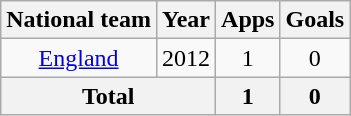<table class=wikitable style=text-align:center>
<tr>
<th>National team</th>
<th>Year</th>
<th>Apps</th>
<th>Goals</th>
</tr>
<tr>
<td><a href='#'>England</a></td>
<td>2012</td>
<td>1</td>
<td>0</td>
</tr>
<tr>
<th colspan=2>Total</th>
<th>1</th>
<th>0</th>
</tr>
</table>
